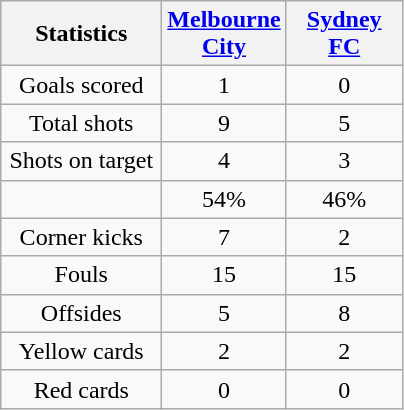<table class="wikitable" style="text-align: center">
<tr>
<th width=100>Statistics</th>
<th width=70><a href='#'>Melbourne City</a></th>
<th width=70><a href='#'>Sydney FC</a></th>
</tr>
<tr>
<td>Goals scored</td>
<td>1</td>
<td>0</td>
</tr>
<tr>
<td>Total shots</td>
<td>9</td>
<td>5</td>
</tr>
<tr>
<td>Shots on target</td>
<td>4</td>
<td>3</td>
</tr>
<tr>
<td></td>
<td>54%</td>
<td>46%</td>
</tr>
<tr>
<td>Corner kicks</td>
<td>7</td>
<td>2</td>
</tr>
<tr>
<td>Fouls</td>
<td>15</td>
<td>15</td>
</tr>
<tr>
<td>Offsides</td>
<td>5</td>
<td>8</td>
</tr>
<tr>
<td>Yellow cards</td>
<td>2</td>
<td>2</td>
</tr>
<tr>
<td>Red cards</td>
<td>0</td>
<td>0</td>
</tr>
</table>
